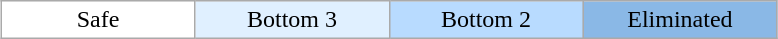<table class="wikitable" style="margin:1em auto; text-align:center;">
<tr>
<td bgcolor="FFFFFF" width="15%">Safe</td>
<td bgcolor="E0F0FF" width="15%">Bottom 3</td>
<td bgcolor="B8DBFF" width="15%">Bottom 2</td>
<td bgcolor="8AB8E6" width="15%">Eliminated</td>
</tr>
</table>
